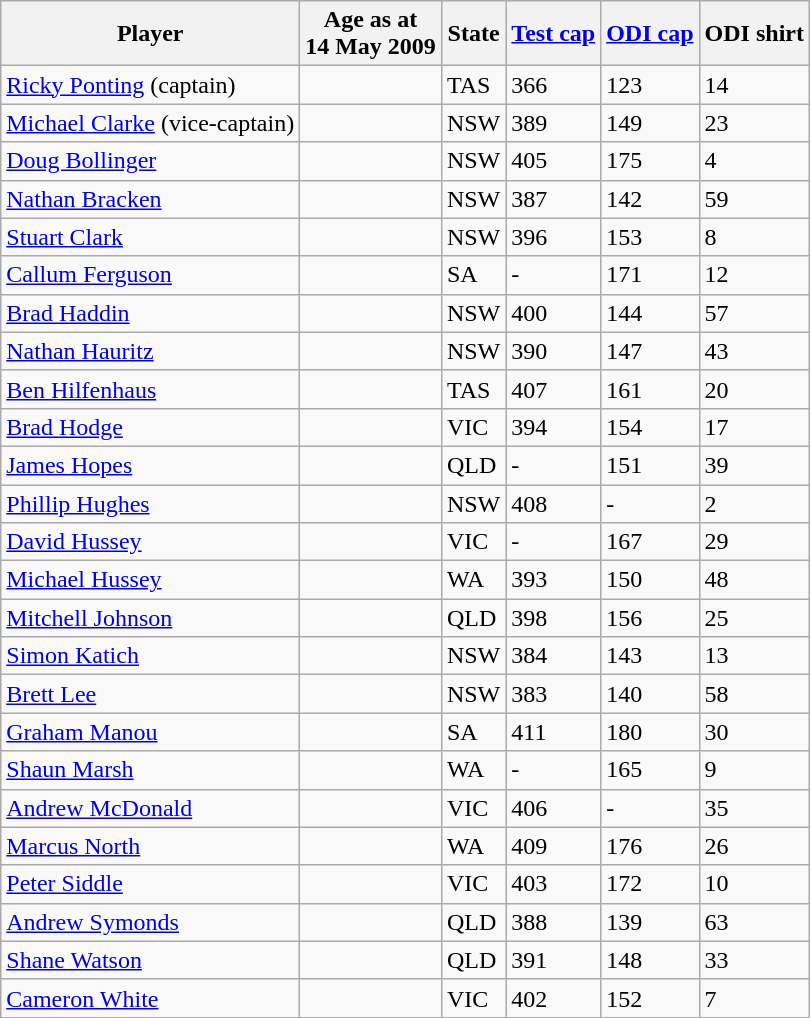<table class="wikitable sortable">
<tr>
<th>Player</th>
<th>Age as at<br>14 May 2009 </th>
<th>State</th>
<th><a href='#'>Test cap</a></th>
<th><a href='#'>ODI cap</a></th>
<th>ODI shirt</th>
</tr>
<tr>
<td><a href='#'>Ricky Ponting</a> (captain)</td>
<td></td>
<td>TAS</td>
<td>366</td>
<td>123</td>
<td>14</td>
</tr>
<tr>
<td><a href='#'>Michael Clarke</a> (vice-captain)</td>
<td></td>
<td>NSW</td>
<td>389</td>
<td>149</td>
<td>23</td>
</tr>
<tr>
<td><a href='#'>Doug Bollinger</a></td>
<td></td>
<td>NSW</td>
<td>405</td>
<td>175</td>
<td>4</td>
</tr>
<tr>
<td><a href='#'>Nathan Bracken</a></td>
<td></td>
<td>NSW</td>
<td>387</td>
<td>142</td>
<td>59</td>
</tr>
<tr>
<td><a href='#'>Stuart Clark</a></td>
<td></td>
<td>NSW</td>
<td>396</td>
<td>153</td>
<td>8</td>
</tr>
<tr>
<td><a href='#'>Callum Ferguson</a></td>
<td></td>
<td>SA</td>
<td>-</td>
<td>171</td>
<td>12</td>
</tr>
<tr>
<td><a href='#'>Brad Haddin</a></td>
<td></td>
<td>NSW</td>
<td>400</td>
<td>144</td>
<td>57</td>
</tr>
<tr>
<td><a href='#'>Nathan Hauritz</a></td>
<td></td>
<td>NSW</td>
<td>390</td>
<td>147</td>
<td>43</td>
</tr>
<tr>
<td><a href='#'>Ben Hilfenhaus</a></td>
<td></td>
<td>TAS</td>
<td>407</td>
<td>161</td>
<td>20</td>
</tr>
<tr>
<td><a href='#'>Brad Hodge</a></td>
<td></td>
<td>VIC</td>
<td>394</td>
<td>154</td>
<td>17</td>
</tr>
<tr>
<td><a href='#'>James Hopes</a></td>
<td></td>
<td>QLD</td>
<td>-</td>
<td>151</td>
<td>39</td>
</tr>
<tr>
<td><a href='#'>Phillip Hughes</a></td>
<td></td>
<td>NSW</td>
<td>408</td>
<td>-</td>
<td>2</td>
</tr>
<tr>
<td><a href='#'>David Hussey</a></td>
<td></td>
<td>VIC</td>
<td>-</td>
<td>167</td>
<td>29</td>
</tr>
<tr>
<td><a href='#'>Michael Hussey</a></td>
<td></td>
<td>WA</td>
<td>393</td>
<td>150</td>
<td>48</td>
</tr>
<tr>
<td><a href='#'>Mitchell Johnson</a></td>
<td></td>
<td>QLD</td>
<td>398</td>
<td>156</td>
<td>25</td>
</tr>
<tr>
<td><a href='#'>Simon Katich</a></td>
<td></td>
<td>NSW</td>
<td>384</td>
<td>143</td>
<td>13</td>
</tr>
<tr>
<td><a href='#'>Brett Lee</a></td>
<td></td>
<td>NSW</td>
<td>383</td>
<td>140</td>
<td>58</td>
</tr>
<tr>
<td><a href='#'>Graham Manou</a></td>
<td></td>
<td>SA</td>
<td>411</td>
<td>180</td>
<td>30</td>
</tr>
<tr>
<td><a href='#'>Shaun Marsh</a></td>
<td></td>
<td>WA</td>
<td>-</td>
<td>165</td>
<td>9</td>
</tr>
<tr>
<td><a href='#'>Andrew McDonald</a></td>
<td></td>
<td>VIC</td>
<td>406</td>
<td>-</td>
<td>35</td>
</tr>
<tr>
<td><a href='#'>Marcus North</a></td>
<td></td>
<td>WA</td>
<td>409</td>
<td>176</td>
<td>26</td>
</tr>
<tr>
<td><a href='#'>Peter Siddle</a></td>
<td></td>
<td>VIC</td>
<td>403</td>
<td>172</td>
<td>10</td>
</tr>
<tr>
<td><a href='#'>Andrew Symonds</a></td>
<td></td>
<td>QLD</td>
<td>388</td>
<td>139</td>
<td>63</td>
</tr>
<tr>
<td><a href='#'>Shane Watson</a></td>
<td></td>
<td>QLD</td>
<td>391</td>
<td>148</td>
<td>33</td>
</tr>
<tr>
<td><a href='#'>Cameron White</a></td>
<td></td>
<td>VIC</td>
<td>402</td>
<td>152</td>
<td>7</td>
</tr>
</table>
